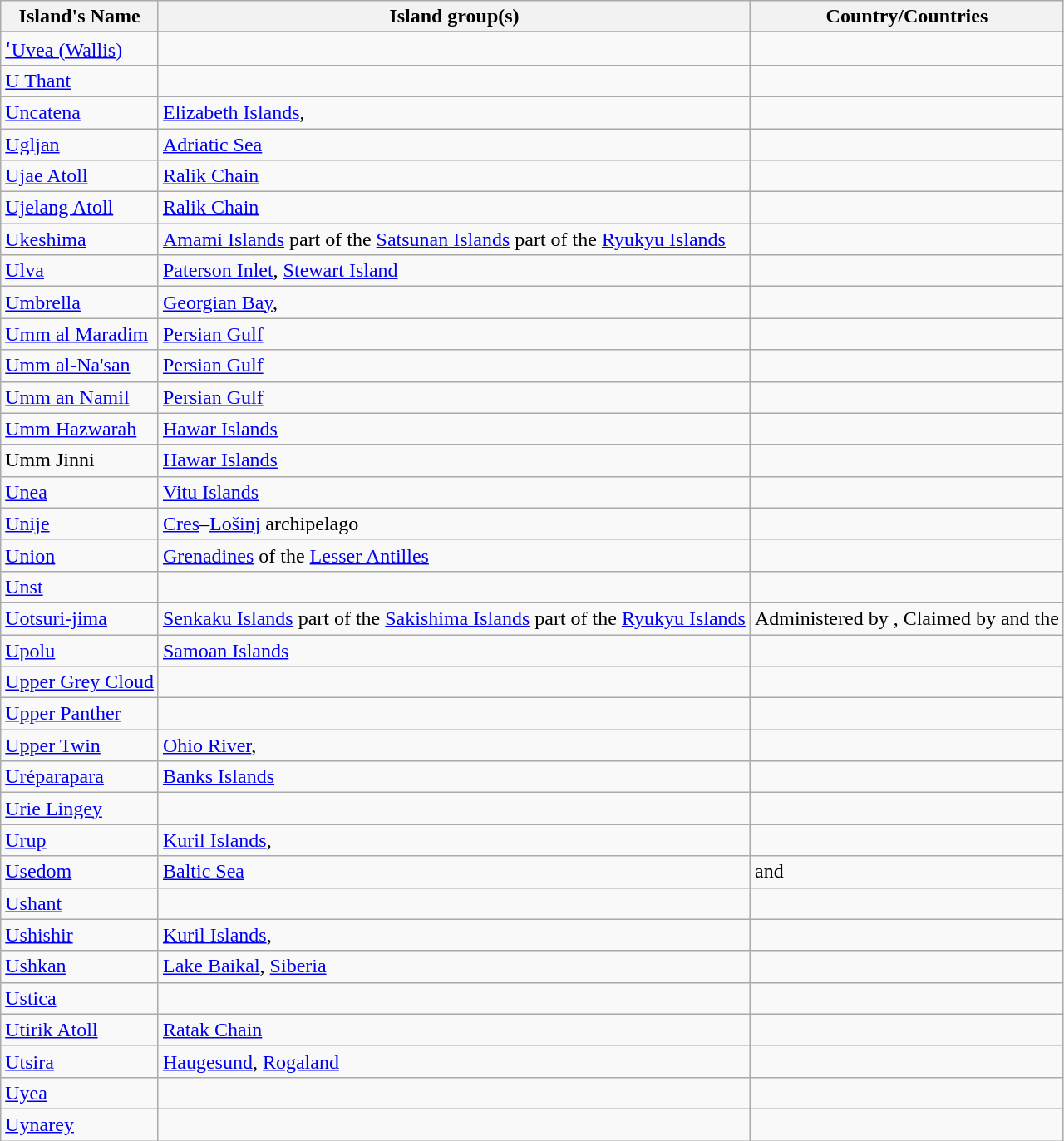<table class="wikitable">
<tr>
<th>Island's Name</th>
<th>Island group(s)</th>
<th>Country/Countries</th>
</tr>
<tr>
</tr>
<tr>
<td><a href='#'>ʻUvea (Wallis)</a></td>
<td></td>
<td></td>
</tr>
<tr>
<td><a href='#'>U Thant</a></td>
<td></td>
<td></td>
</tr>
<tr>
<td><a href='#'>Uncatena</a></td>
<td><a href='#'>Elizabeth Islands</a>,  </td>
<td></td>
</tr>
<tr>
<td><a href='#'>Ugljan</a></td>
<td><a href='#'>Adriatic Sea</a></td>
<td></td>
</tr>
<tr>
<td><a href='#'>Ujae Atoll</a></td>
<td><a href='#'>Ralik Chain</a></td>
<td></td>
</tr>
<tr>
<td><a href='#'>Ujelang Atoll</a></td>
<td><a href='#'>Ralik Chain</a></td>
<td></td>
</tr>
<tr>
<td><a href='#'>Ukeshima</a></td>
<td><a href='#'>Amami Islands</a> part of the <a href='#'>Satsunan Islands</a> part of the <a href='#'>Ryukyu Islands</a></td>
<td></td>
</tr>
<tr>
<td><a href='#'>Ulva</a></td>
<td><a href='#'>Paterson Inlet</a>, <a href='#'>Stewart Island</a></td>
<td></td>
</tr>
<tr>
<td><a href='#'>Umbrella</a></td>
<td><a href='#'>Georgian Bay</a>, </td>
<td></td>
</tr>
<tr>
<td><a href='#'>Umm al Maradim</a></td>
<td><a href='#'>Persian Gulf</a></td>
<td></td>
</tr>
<tr>
<td><a href='#'>Umm al-Na'san</a></td>
<td><a href='#'>Persian Gulf</a></td>
<td></td>
</tr>
<tr>
<td><a href='#'>Umm an Namil</a></td>
<td><a href='#'>Persian Gulf</a></td>
<td></td>
</tr>
<tr>
<td><a href='#'>Umm Hazwarah</a></td>
<td><a href='#'>Hawar Islands</a></td>
<td></td>
</tr>
<tr>
<td>Umm Jinni</td>
<td><a href='#'>Hawar Islands</a></td>
<td></td>
</tr>
<tr>
<td><a href='#'>Unea</a></td>
<td><a href='#'>Vitu Islands</a></td>
<td></td>
</tr>
<tr>
<td><a href='#'>Unije</a></td>
<td><a href='#'>Cres</a>–<a href='#'>Lošinj</a> archipelago</td>
<td></td>
</tr>
<tr>
<td><a href='#'>Union</a></td>
<td><a href='#'>Grenadines</a> of the <a href='#'>Lesser Antilles</a></td>
<td></td>
</tr>
<tr>
<td><a href='#'>Unst</a></td>
<td></td>
<td></td>
</tr>
<tr>
<td><a href='#'>Uotsuri-jima</a></td>
<td><a href='#'>Senkaku Islands</a> part of the <a href='#'>Sakishima Islands</a> part of the <a href='#'>Ryukyu Islands</a></td>
<td>Administered by , Claimed by  and the </td>
</tr>
<tr>
<td><a href='#'>Upolu</a></td>
<td><a href='#'>Samoan Islands</a></td>
<td></td>
</tr>
<tr>
<td><a href='#'>Upper Grey Cloud</a></td>
<td></td>
<td></td>
</tr>
<tr>
<td><a href='#'>Upper Panther</a></td>
<td></td>
<td></td>
</tr>
<tr>
<td><a href='#'>Upper Twin</a></td>
<td><a href='#'>Ohio River</a>, </td>
<td></td>
</tr>
<tr>
<td><a href='#'>Uréparapara</a></td>
<td><a href='#'>Banks Islands</a></td>
<td></td>
</tr>
<tr>
<td><a href='#'>Urie Lingey</a></td>
<td></td>
<td></td>
</tr>
<tr>
<td><a href='#'>Urup</a></td>
<td><a href='#'>Kuril Islands</a>, </td>
<td></td>
</tr>
<tr>
<td><a href='#'>Usedom</a></td>
<td><a href='#'>Baltic Sea</a></td>
<td> and </td>
</tr>
<tr>
<td><a href='#'>Ushant</a></td>
<td></td>
<td></td>
</tr>
<tr>
<td><a href='#'>Ushishir</a></td>
<td><a href='#'>Kuril Islands</a>, </td>
<td></td>
</tr>
<tr>
<td><a href='#'>Ushkan</a></td>
<td><a href='#'>Lake Baikal</a>, <a href='#'>Siberia</a></td>
<td></td>
</tr>
<tr>
<td><a href='#'>Ustica</a></td>
<td></td>
<td></td>
</tr>
<tr>
<td><a href='#'>Utirik Atoll</a></td>
<td><a href='#'>Ratak Chain</a></td>
<td></td>
</tr>
<tr>
<td><a href='#'>Utsira</a></td>
<td><a href='#'>Haugesund</a>, <a href='#'>Rogaland</a></td>
<td></td>
</tr>
<tr>
<td><a href='#'>Uyea</a></td>
<td></td>
<td></td>
</tr>
<tr>
<td><a href='#'>Uynarey</a></td>
<td></td>
<td></td>
</tr>
</table>
